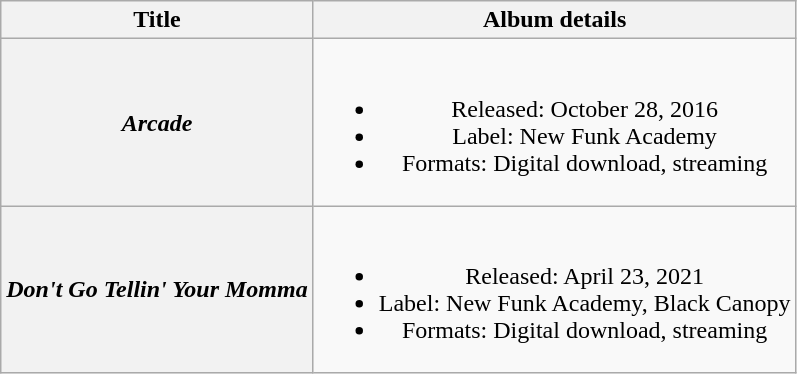<table class="wikitable plainrowheaders" style="text-align:center;">
<tr>
<th>Title</th>
<th>Album details</th>
</tr>
<tr>
<th scope="row"><em>Arcade</em></th>
<td><br><ul><li>Released: October 28, 2016</li><li>Label: New Funk Academy</li><li>Formats: Digital download, streaming</li></ul></td>
</tr>
<tr>
<th scope="row"><em>Don't Go Tellin' Your Momma</em></th>
<td><br><ul><li>Released: April 23, 2021</li><li>Label: New Funk Academy, Black Canopy</li><li>Formats: Digital download, streaming</li></ul></td>
</tr>
</table>
